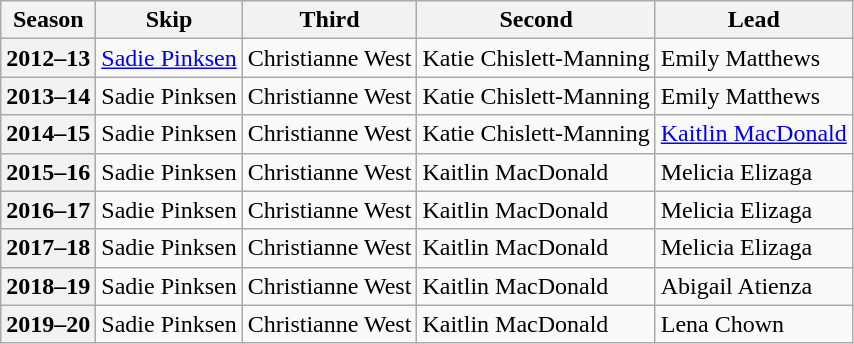<table class="wikitable">
<tr>
<th scope="col">Season</th>
<th scope="col">Skip</th>
<th scope="col">Third</th>
<th scope="col">Second</th>
<th scope="col">Lead</th>
</tr>
<tr>
<th scope="row">2012–13</th>
<td><a href='#'>Sadie Pinksen</a></td>
<td>Christianne West</td>
<td>Katie Chislett-Manning</td>
<td>Emily Matthews</td>
</tr>
<tr>
<th scope="row">2013–14</th>
<td>Sadie Pinksen</td>
<td>Christianne West</td>
<td>Katie Chislett-Manning</td>
<td>Emily Matthews</td>
</tr>
<tr>
<th scope="row">2014–15</th>
<td>Sadie Pinksen</td>
<td>Christianne West</td>
<td>Katie Chislett-Manning</td>
<td><a href='#'>Kaitlin MacDonald</a></td>
</tr>
<tr>
<th scope="row">2015–16</th>
<td>Sadie Pinksen</td>
<td>Christianne West</td>
<td>Kaitlin MacDonald</td>
<td>Melicia Elizaga</td>
</tr>
<tr>
<th scope="row">2016–17</th>
<td>Sadie Pinksen</td>
<td>Christianne West</td>
<td>Kaitlin MacDonald</td>
<td>Melicia Elizaga</td>
</tr>
<tr>
<th scope="row">2017–18</th>
<td>Sadie Pinksen</td>
<td>Christianne West</td>
<td>Kaitlin MacDonald</td>
<td>Melicia Elizaga</td>
</tr>
<tr>
<th scope="row">2018–19</th>
<td>Sadie Pinksen</td>
<td>Christianne West</td>
<td>Kaitlin MacDonald</td>
<td>Abigail Atienza</td>
</tr>
<tr>
<th scope="row">2019–20</th>
<td>Sadie Pinksen</td>
<td>Christianne West</td>
<td>Kaitlin MacDonald</td>
<td>Lena Chown</td>
</tr>
</table>
